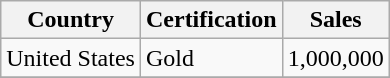<table class="wikitable">
<tr>
<th align="left">Country</th>
<th align="left">Certification</th>
<th align="left">Sales</th>
</tr>
<tr>
<td>United States</td>
<td>Gold</td>
<td>1,000,000</td>
</tr>
<tr>
</tr>
</table>
